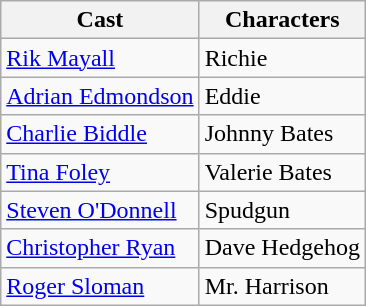<table class="wikitable">
<tr>
<th>Cast</th>
<th>Characters</th>
</tr>
<tr>
<td><a href='#'>Rik Mayall</a></td>
<td>Richie</td>
</tr>
<tr>
<td><a href='#'>Adrian Edmondson</a></td>
<td>Eddie</td>
</tr>
<tr>
<td><a href='#'>Charlie Biddle</a></td>
<td>Johnny Bates</td>
</tr>
<tr>
<td><a href='#'>Tina Foley</a></td>
<td>Valerie Bates</td>
</tr>
<tr>
<td><a href='#'>Steven O'Donnell</a></td>
<td>Spudgun</td>
</tr>
<tr>
<td><a href='#'>Christopher Ryan</a></td>
<td>Dave Hedgehog</td>
</tr>
<tr>
<td><a href='#'>Roger Sloman</a></td>
<td>Mr. Harrison</td>
</tr>
</table>
